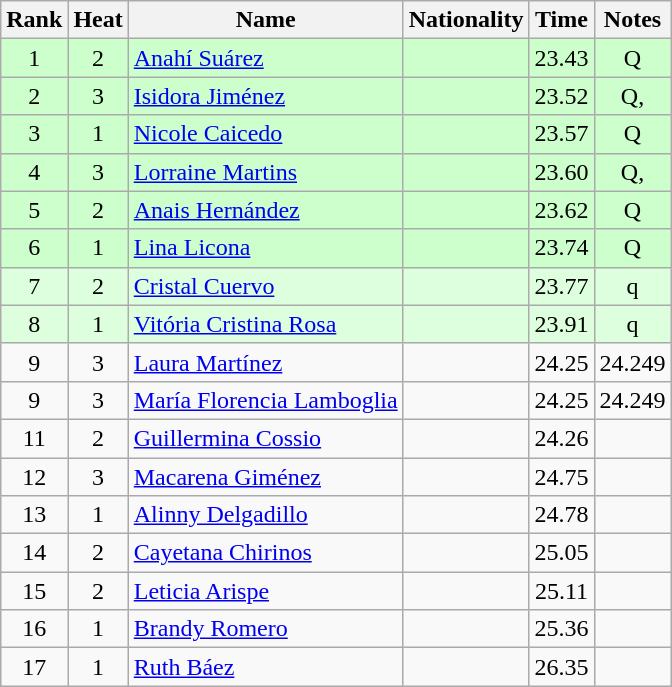<table class="wikitable sortable" style="text-align:center">
<tr>
<th>Rank</th>
<th>Heat</th>
<th>Name</th>
<th>Nationality</th>
<th>Time</th>
<th>Notes</th>
</tr>
<tr bgcolor=ccffcc>
<td>1</td>
<td>2</td>
<td align=left><a href='#'>Anahí Suárez</a></td>
<td align=left></td>
<td>23.43</td>
<td>Q</td>
</tr>
<tr bgcolor=ccffcc>
<td>2</td>
<td>3</td>
<td align=left><a href='#'>Isidora Jiménez</a></td>
<td align=left></td>
<td>23.52</td>
<td>Q, </td>
</tr>
<tr bgcolor=ccffcc>
<td>3</td>
<td>1</td>
<td align=left><a href='#'>Nicole Caicedo</a></td>
<td align=left></td>
<td>23.57</td>
<td>Q</td>
</tr>
<tr bgcolor=ccffcc>
<td>4</td>
<td>3</td>
<td align=left><a href='#'>Lorraine Martins</a></td>
<td align=left></td>
<td>23.60</td>
<td>Q, </td>
</tr>
<tr bgcolor=ccffcc>
<td>5</td>
<td>2</td>
<td align=left><a href='#'>Anais Hernández</a></td>
<td align=left></td>
<td>23.62</td>
<td>Q</td>
</tr>
<tr bgcolor=ccffcc>
<td>6</td>
<td>1</td>
<td align=left><a href='#'>Lina Licona</a></td>
<td align=left></td>
<td>23.74</td>
<td>Q</td>
</tr>
<tr bgcolor=ddffdd>
<td>7</td>
<td>2</td>
<td align=left><a href='#'>Cristal Cuervo</a></td>
<td align=left></td>
<td>23.77</td>
<td>q</td>
</tr>
<tr bgcolor=ddffdd>
<td>8</td>
<td>1</td>
<td align=left><a href='#'>Vitória Cristina Rosa</a></td>
<td align=left></td>
<td>23.91</td>
<td>q</td>
</tr>
<tr>
<td>9</td>
<td>3</td>
<td align=left><a href='#'>Laura Martínez</a></td>
<td align=left></td>
<td>24.25</td>
<td>24.249</td>
</tr>
<tr>
<td>9</td>
<td>3</td>
<td align=left><a href='#'>María Florencia Lamboglia</a></td>
<td align=left></td>
<td>24.25</td>
<td>24.249</td>
</tr>
<tr>
<td>11</td>
<td>2</td>
<td align=left><a href='#'>Guillermina Cossio</a></td>
<td align=left></td>
<td>24.26</td>
<td></td>
</tr>
<tr>
<td>12</td>
<td>3</td>
<td align=left><a href='#'>Macarena Giménez</a></td>
<td align=left></td>
<td>24.75</td>
<td></td>
</tr>
<tr>
<td>13</td>
<td>1</td>
<td align=left><a href='#'>Alinny Delgadillo</a></td>
<td align=left></td>
<td>24.78</td>
<td></td>
</tr>
<tr>
<td>14</td>
<td>2</td>
<td align=left><a href='#'>Cayetana Chirinos</a></td>
<td align=left></td>
<td>25.05</td>
<td></td>
</tr>
<tr>
<td>15</td>
<td>2</td>
<td align=left><a href='#'>Leticia Arispe</a></td>
<td align=left></td>
<td>25.11</td>
<td></td>
</tr>
<tr>
<td>16</td>
<td>1</td>
<td align=left><a href='#'>Brandy Romero</a></td>
<td align=left></td>
<td>25.36</td>
<td></td>
</tr>
<tr>
<td>17</td>
<td>1</td>
<td align=left><a href='#'>Ruth Báez</a></td>
<td align=left></td>
<td>26.35</td>
<td></td>
</tr>
</table>
